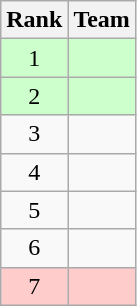<table class=wikitable style="text-align: center;">
<tr>
<th>Rank</th>
<th>Team</th>
</tr>
<tr style="background: #CCFFCC;">
<td>1</td>
<td style="text-align: left;"><strong></strong></td>
</tr>
<tr style="background: #CCFFCC;">
<td>2</td>
<td style="text-align: left;"><strong></strong></td>
</tr>
<tr>
<td>3</td>
<td style="text-align: left;"></td>
</tr>
<tr>
<td>4</td>
<td style="text-align: left;"></td>
</tr>
<tr>
<td>5</td>
<td style="text-align: left;"></td>
</tr>
<tr>
<td>6</td>
<td style="text-align: left;"></td>
</tr>
<tr style="background: #FFCCCC;">
<td>7</td>
<td style="text-align: left;"></td>
</tr>
</table>
